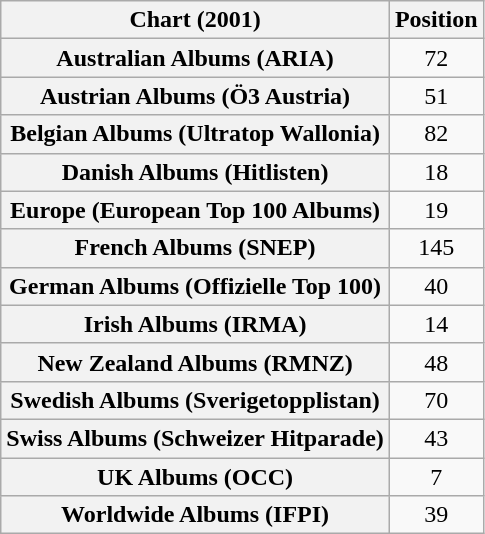<table class="wikitable sortable plainrowheaders" style="text-align:center">
<tr>
<th scope="col">Chart (2001)</th>
<th scope="col">Position</th>
</tr>
<tr>
<th scope="row">Australian Albums (ARIA)</th>
<td>72</td>
</tr>
<tr>
<th scope="row">Austrian Albums (Ö3 Austria)</th>
<td>51</td>
</tr>
<tr>
<th scope="row">Belgian Albums (Ultratop Wallonia)</th>
<td>82</td>
</tr>
<tr>
<th scope="row">Danish Albums (Hitlisten)</th>
<td>18</td>
</tr>
<tr>
<th scope="row">Europe (European Top 100 Albums)</th>
<td>19</td>
</tr>
<tr>
<th scope="row">French Albums (SNEP)</th>
<td>145</td>
</tr>
<tr>
<th scope="row">German Albums (Offizielle Top 100)</th>
<td>40</td>
</tr>
<tr>
<th scope="row">Irish Albums (IRMA)</th>
<td>14</td>
</tr>
<tr>
<th scope="row">New Zealand Albums (RMNZ)</th>
<td>48</td>
</tr>
<tr>
<th scope="row">Swedish Albums (Sverigetopplistan)</th>
<td>70</td>
</tr>
<tr>
<th scope="row">Swiss Albums (Schweizer Hitparade)</th>
<td>43</td>
</tr>
<tr>
<th scope="row">UK Albums (OCC)</th>
<td>7</td>
</tr>
<tr>
<th scope="row">Worldwide Albums (IFPI)</th>
<td style="text-align:center;">39</td>
</tr>
</table>
